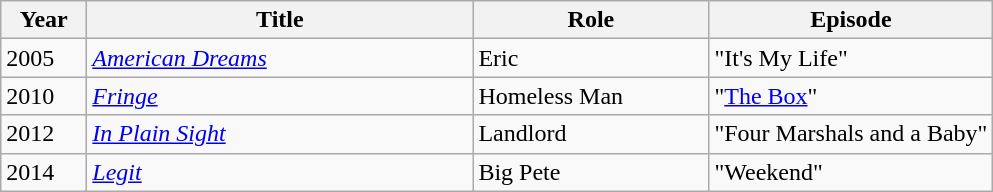<table class="wikitable sortable">
<tr>
<th style="width:50px;">Year</th>
<th style="width:250px;">Title</th>
<th style="width:150px;">Role</th>
<th class="unsortable">Episode</th>
</tr>
<tr>
<td>2005</td>
<td><em><a href='#'>American Dreams</a></em></td>
<td>Eric</td>
<td>"It's My Life"</td>
</tr>
<tr>
<td>2010</td>
<td><em><a href='#'>Fringe</a></em></td>
<td>Homeless Man</td>
<td>"<a href='#'>The Box</a>"</td>
</tr>
<tr>
<td>2012</td>
<td><em><a href='#'>In Plain Sight</a></em></td>
<td>Landlord</td>
<td>"Four Marshals and a Baby"</td>
</tr>
<tr>
<td>2014</td>
<td><em><a href='#'>Legit</a></em></td>
<td>Big Pete</td>
<td>"Weekend"</td>
</tr>
</table>
